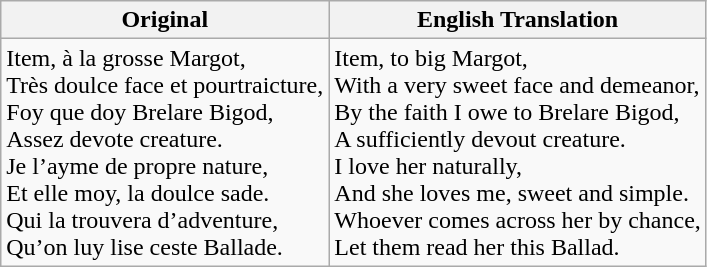<table class="wikitable">
<tr>
<th>Original</th>
<th>English Translation</th>
</tr>
<tr>
<td>Item, à la grosse Margot,<br>Très doulce face et pourtraicture,<br>Foy que doy Brelare Bigod,<br>Assez devote creature.<br>Je l’ayme de propre nature,<br>Et elle moy, la doulce sade.<br>Qui la trouvera d’adventure,<br>Qu’on luy lise ceste Ballade.</td>
<td>Item, to big Margot,<br>With a very sweet face and demeanor,<br>By the faith I owe to Brelare Bigod,<br>A sufficiently devout creature.<br>I love her naturally,<br>And she loves me, sweet and simple.<br>Whoever comes across her by chance,<br>Let them read her this Ballad.</td>
</tr>
</table>
